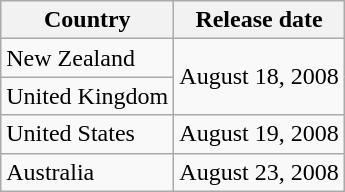<table class="wikitable">
<tr>
<th>Country</th>
<th>Release date</th>
</tr>
<tr>
<td>New Zealand</td>
<td rowspan="2">August 18, 2008</td>
</tr>
<tr>
<td>United Kingdom</td>
</tr>
<tr>
<td>United States</td>
<td>August 19, 2008</td>
</tr>
<tr>
<td>Australia</td>
<td>August 23, 2008</td>
</tr>
</table>
